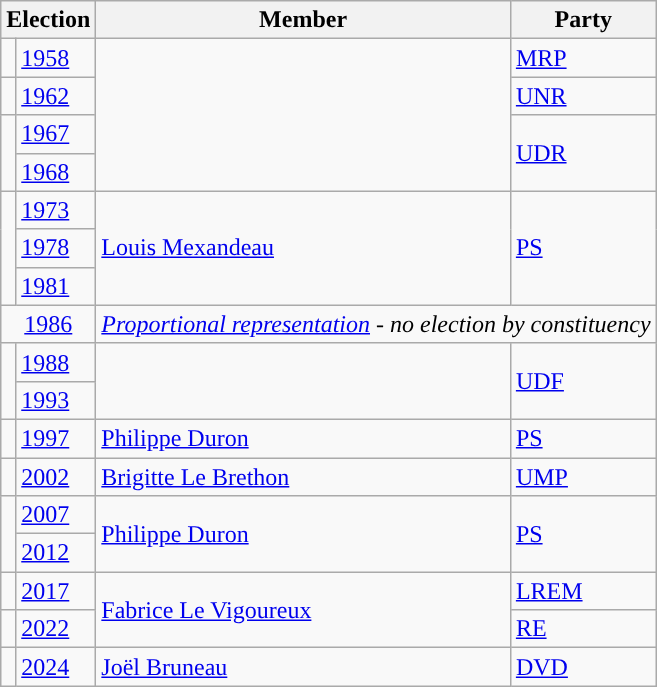<table class="wikitable">
<tr>
<th colspan="2">Election</th>
<th>Member</th>
<th>Party</th>
</tr>
<tr>
<td style="color:inherit;background-color: "></td>
<td><a href='#'>1958</a></td>
<td rowspan="4"></td>
<td><a href='#'>MRP</a></td>
</tr>
<tr>
<td style="color:inherit;background-color: "></td>
<td><a href='#'>1962</a></td>
<td><a href='#'>UNR</a></td>
</tr>
<tr>
<td rowspan="2" style="color:inherit;background-color: "></td>
<td><a href='#'>1967</a></td>
<td rowspan="2"><a href='#'>UDR</a></td>
</tr>
<tr>
<td><a href='#'>1968</a></td>
</tr>
<tr>
<td rowspan="3" style="color:inherit;background-color: "></td>
<td><a href='#'>1973</a></td>
<td rowspan="3"><a href='#'>Louis Mexandeau</a></td>
<td rowspan="3"><a href='#'>PS</a></td>
</tr>
<tr>
<td><a href='#'>1978</a></td>
</tr>
<tr>
<td><a href='#'>1981</a></td>
</tr>
<tr>
<td colspan="2" align="center"><a href='#'>1986</a></td>
<td colspan="2"><em><a href='#'>Proportional representation</a> - no election by constituency</em></td>
</tr>
<tr>
<td rowspan="2" style="color:inherit;background-color: "></td>
<td><a href='#'>1988</a></td>
<td rowspan="2"></td>
<td rowspan="2"><a href='#'>UDF</a></td>
</tr>
<tr>
<td><a href='#'>1993</a></td>
</tr>
<tr>
<td style="color:inherit;background-color: "></td>
<td><a href='#'>1997</a></td>
<td><a href='#'>Philippe Duron</a></td>
<td><a href='#'>PS</a></td>
</tr>
<tr>
<td style="color:inherit;background-color: "></td>
<td><a href='#'>2002</a></td>
<td><a href='#'>Brigitte Le Brethon</a></td>
<td><a href='#'>UMP</a></td>
</tr>
<tr>
<td rowspan="2" style="color:inherit;background-color: "></td>
<td><a href='#'>2007</a></td>
<td rowspan="2"><a href='#'>Philippe Duron</a></td>
<td rowspan="2"><a href='#'>PS</a></td>
</tr>
<tr>
<td><a href='#'>2012</a></td>
</tr>
<tr>
<td style="color:inherit;background-color: "></td>
<td><a href='#'>2017</a></td>
<td rowspan="2"><a href='#'>Fabrice Le Vigoureux</a></td>
<td><a href='#'>LREM</a></td>
</tr>
<tr>
<td style="color:inherit;background-color: "></td>
<td><a href='#'>2022</a></td>
<td><a href='#'>RE</a></td>
</tr>
<tr>
<td style="color:inherit;background-color: "></td>
<td><a href='#'>2024</a></td>
<td><a href='#'>Joël Bruneau</a></td>
<td><a href='#'>DVD</a></td>
</tr>
</table>
